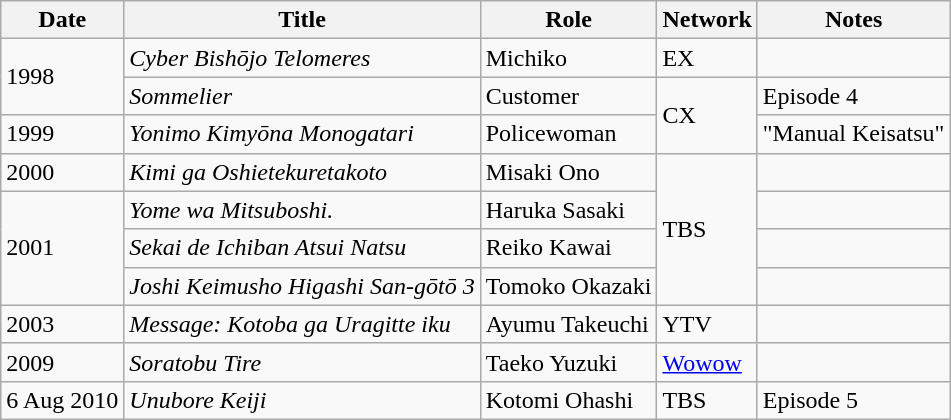<table class="wikitable">
<tr>
<th>Date</th>
<th>Title</th>
<th>Role</th>
<th>Network</th>
<th>Notes</th>
</tr>
<tr>
<td rowspan="2">1998</td>
<td><em>Cyber Bishōjo Telomeres</em></td>
<td>Michiko</td>
<td>EX</td>
<td></td>
</tr>
<tr>
<td><em>Sommelier</em></td>
<td>Customer</td>
<td rowspan="2">CX</td>
<td>Episode 4</td>
</tr>
<tr>
<td>1999</td>
<td><em>Yonimo Kimyōna Monogatari</em></td>
<td>Policewoman</td>
<td>"Manual Keisatsu"</td>
</tr>
<tr>
<td>2000</td>
<td><em>Kimi ga Oshietekuretakoto</em></td>
<td>Misaki Ono</td>
<td rowspan="4">TBS</td>
<td></td>
</tr>
<tr>
<td rowspan="3">2001</td>
<td><em>Yome wa Mitsuboshi.</em></td>
<td>Haruka Sasaki</td>
<td></td>
</tr>
<tr>
<td><em>Sekai de Ichiban Atsui Natsu</em></td>
<td>Reiko Kawai</td>
<td></td>
</tr>
<tr>
<td><em>Joshi Keimusho Higashi San-gōtō 3</em></td>
<td>Tomoko Okazaki</td>
<td></td>
</tr>
<tr>
<td>2003</td>
<td><em>Message: Kotoba ga Uragitte iku</em></td>
<td>Ayumu Takeuchi</td>
<td>YTV</td>
<td></td>
</tr>
<tr>
<td>2009</td>
<td><em>Soratobu Tire</em></td>
<td>Taeko Yuzuki</td>
<td><a href='#'>Wowow</a></td>
<td></td>
</tr>
<tr>
<td>6 Aug 2010</td>
<td><em>Unubore Keiji</em></td>
<td>Kotomi Ohashi</td>
<td>TBS</td>
<td>Episode 5</td>
</tr>
</table>
